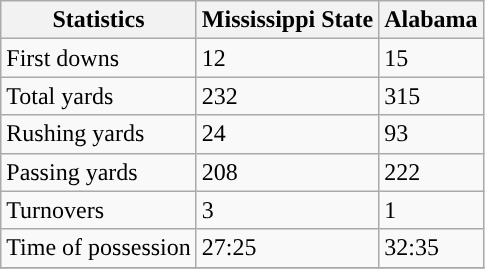<table class="wikitable" style="float: left;">
<tr>
<th>Statistics</th>
<th>Mississippi State</th>
<th>Alabama</th>
</tr>
<tr>
<td>First downs</td>
<td>12</td>
<td>15</td>
</tr>
<tr>
<td>Total yards</td>
<td>232</td>
<td>315</td>
</tr>
<tr>
<td>Rushing yards</td>
<td>24</td>
<td>93</td>
</tr>
<tr>
<td>Passing yards</td>
<td>208</td>
<td>222</td>
</tr>
<tr>
<td>Turnovers</td>
<td>3</td>
<td>1</td>
</tr>
<tr>
<td>Time of possession</td>
<td>27:25</td>
<td>32:35</td>
</tr>
<tr>
</tr>
</table>
